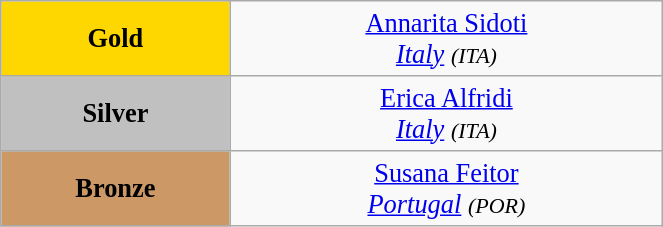<table class="wikitable" style=" text-align:center; font-size:110%;" width="35%">
<tr>
<td bgcolor="gold"><strong>Gold</strong></td>
<td> <a href='#'>Annarita Sidoti</a><br><em><a href='#'>Italy</a> <small>(ITA)</small></em></td>
</tr>
<tr>
<td bgcolor="silver"><strong>Silver</strong></td>
<td> <a href='#'>Erica Alfridi</a><br><em><a href='#'>Italy</a> <small>(ITA)</small></em></td>
</tr>
<tr>
<td bgcolor="CC9966"><strong>Bronze</strong></td>
<td> <a href='#'>Susana Feitor</a><br><em><a href='#'>Portugal</a> <small>(POR)</small></em></td>
</tr>
</table>
